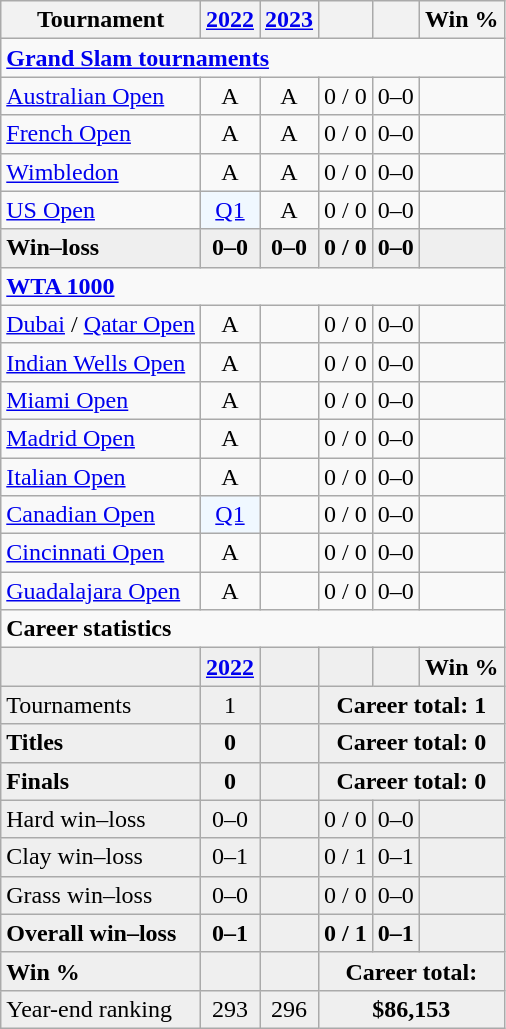<table class="wikitable" style="text-align:center">
<tr>
<th>Tournament</th>
<th><a href='#'>2022</a></th>
<th><a href='#'>2023</a></th>
<th></th>
<th></th>
<th>Win %</th>
</tr>
<tr>
<td colspan="6" align="left"><strong><a href='#'>Grand Slam tournaments</a></strong></td>
</tr>
<tr>
<td align="left"><a href='#'>Australian Open</a></td>
<td>A</td>
<td>A</td>
<td>0 / 0</td>
<td>0–0</td>
<td></td>
</tr>
<tr>
<td align="left"><a href='#'>French Open</a></td>
<td>A</td>
<td>A</td>
<td>0 / 0</td>
<td>0–0</td>
<td></td>
</tr>
<tr>
<td align="left"><a href='#'>Wimbledon</a></td>
<td>A</td>
<td>A</td>
<td>0 / 0</td>
<td>0–0</td>
<td></td>
</tr>
<tr>
<td align="left"><a href='#'>US Open</a></td>
<td bgcolor=f0f8ff><a href='#'>Q1</a></td>
<td>A</td>
<td>0 / 0</td>
<td>0–0</td>
<td></td>
</tr>
<tr style="background:#efefef;font-weight:bold">
<td align="left">Win–loss</td>
<td>0–0</td>
<td>0–0</td>
<td>0 / 0</td>
<td>0–0</td>
<td></td>
</tr>
<tr>
<td colspan="6" align="left"><strong><a href='#'>WTA 1000</a></strong></td>
</tr>
<tr>
<td align="left"><a href='#'>Dubai</a> / <a href='#'>Qatar Open</a></td>
<td>A</td>
<td></td>
<td>0 / 0</td>
<td>0–0</td>
<td></td>
</tr>
<tr>
<td align="left"><a href='#'>Indian Wells Open</a></td>
<td>A</td>
<td></td>
<td>0 / 0</td>
<td>0–0</td>
<td></td>
</tr>
<tr>
<td align="left"><a href='#'>Miami Open</a></td>
<td>A</td>
<td></td>
<td>0 / 0</td>
<td>0–0</td>
<td></td>
</tr>
<tr>
<td align="left"><a href='#'>Madrid Open</a></td>
<td>A</td>
<td></td>
<td>0 / 0</td>
<td>0–0</td>
<td></td>
</tr>
<tr>
<td align="left"><a href='#'>Italian Open</a></td>
<td>A</td>
<td></td>
<td>0 / 0</td>
<td>0–0</td>
<td></td>
</tr>
<tr>
<td align="left"><a href='#'>Canadian Open</a></td>
<td bgcolor="f0f8ff"><a href='#'>Q1</a></td>
<td></td>
<td>0 / 0</td>
<td>0–0</td>
<td></td>
</tr>
<tr>
<td align="left"><a href='#'>Cincinnati Open</a></td>
<td>A</td>
<td></td>
<td>0 / 0</td>
<td>0–0</td>
<td></td>
</tr>
<tr>
<td align="left"><a href='#'>Guadalajara Open</a></td>
<td>A</td>
<td></td>
<td>0 / 0</td>
<td>0–0</td>
<td><br></td>
</tr>
<tr>
<td colspan="6" align="left"><strong>Career statistics</strong></td>
</tr>
<tr style="background:#efefef;font-weight:bold">
<td align="left"></td>
<td><a href='#'>2022</a></td>
<td></td>
<td></td>
<td></td>
<td>Win %</td>
</tr>
<tr bgcolor="efefef">
<td align="left">Tournaments</td>
<td>1</td>
<td></td>
<td colspan="3"><strong>Career total: 1</strong></td>
</tr>
<tr style="background:#efefef;font-weight:bold">
<td align="left">Titles</td>
<td>0</td>
<td></td>
<td colspan="3">Career total: 0</td>
</tr>
<tr style="background:#efefef;font-weight:bold">
<td align="left">Finals</td>
<td>0</td>
<td></td>
<td colspan="3">Career total: 0</td>
</tr>
<tr bgcolor="efefef">
<td align="left">Hard win–loss</td>
<td>0–0</td>
<td></td>
<td>0 / 0</td>
<td>0–0</td>
<td></td>
</tr>
<tr bgcolor="efefef">
<td align="left">Clay win–loss</td>
<td>0–1</td>
<td></td>
<td>0 / 1</td>
<td>0–1</td>
<td></td>
</tr>
<tr bgcolor="efefef">
<td align="left">Grass win–loss</td>
<td>0–0</td>
<td></td>
<td>0 / 0</td>
<td>0–0</td>
<td></td>
</tr>
<tr style="background:#efefef;font-weight:bold">
<td align="left">Overall win–loss</td>
<td>0–1</td>
<td></td>
<td>0 / 1</td>
<td>0–1</td>
<td></td>
</tr>
<tr style="background:#efefef;font-weight:bold">
<td align="left">Win %</td>
<td></td>
<td></td>
<td colspan="3">Career total: </td>
</tr>
<tr bgcolor="efefef">
<td align="left">Year-end ranking</td>
<td>293</td>
<td>296</td>
<td colspan="3"><strong>$86,153</strong></td>
</tr>
</table>
